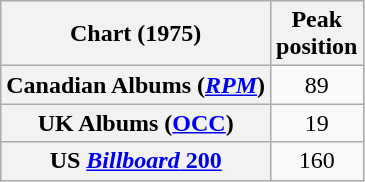<table class="wikitable sortable plainrowheaders" style="text-align:center;">
<tr>
<th scope="col">Chart (1975)</th>
<th scope="col">Peak<br> position</th>
</tr>
<tr>
<th scope="row">Canadian Albums (<em><a href='#'>RPM</a></em>)</th>
<td>89</td>
</tr>
<tr>
<th scope="row">UK Albums (<a href='#'>OCC</a>)</th>
<td>19</td>
</tr>
<tr>
<th scope="row">US <a href='#'><em>Billboard</em> 200</a></th>
<td>160</td>
</tr>
</table>
